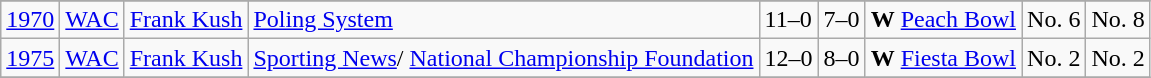<table class="wikitable">
<tr>
</tr>
<tr>
<td><a href='#'>1970</a></td>
<td><a href='#'>WAC</a></td>
<td><a href='#'>Frank Kush</a></td>
<td><a href='#'>Poling System</a></td>
<td>11–0</td>
<td>7–0</td>
<td><strong>W</strong> <a href='#'>Peach Bowl</a></td>
<td>No. 6</td>
<td>No. 8</td>
</tr>
<tr>
<td><a href='#'>1975</a></td>
<td><a href='#'>WAC</a></td>
<td><a href='#'>Frank Kush</a></td>
<td><a href='#'>Sporting News</a>/ <a href='#'>National Championship Foundation</a></td>
<td>12–0</td>
<td>8–0</td>
<td><strong>W</strong> <a href='#'>Fiesta Bowl</a></td>
<td>No. 2</td>
<td>No. 2</td>
</tr>
<tr>
</tr>
</table>
